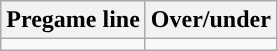<table class="wikitable">
<tr align="center">
<th>Pregame line</th>
<th>Over/under</th>
</tr>
<tr align="center">
<td></td>
<td></td>
</tr>
</table>
